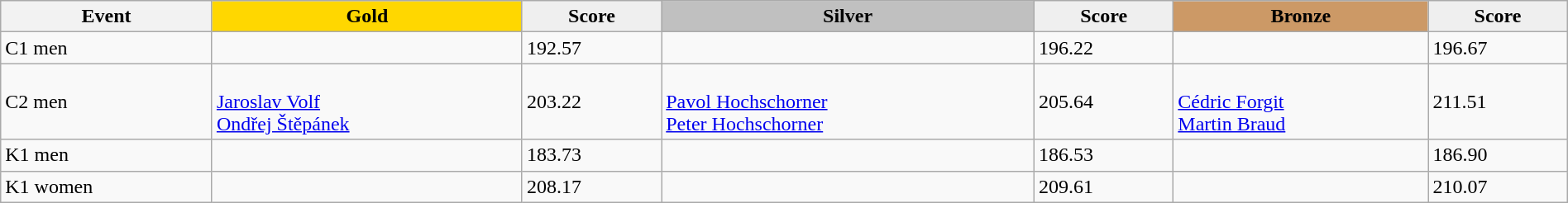<table class="wikitable" width=100%>
<tr>
<th>Event</th>
<td align=center bgcolor="gold"><strong>Gold</strong></td>
<td align=center bgcolor="EFEFEF"><strong>Score</strong></td>
<td align=center bgcolor="silver"><strong>Silver</strong></td>
<td align=center bgcolor="EFEFEF"><strong>Score</strong></td>
<td align=center bgcolor="CC9966"><strong>Bronze</strong></td>
<td align=center bgcolor="EFEFEF"><strong>Score</strong></td>
</tr>
<tr>
<td>C1 men</td>
<td></td>
<td>192.57</td>
<td></td>
<td>196.22</td>
<td></td>
<td>196.67</td>
</tr>
<tr>
<td>C2 men</td>
<td><br><a href='#'>Jaroslav Volf</a><br><a href='#'>Ondřej Štěpánek</a></td>
<td>203.22</td>
<td><br><a href='#'>Pavol Hochschorner</a><br><a href='#'>Peter Hochschorner</a></td>
<td>205.64</td>
<td><br><a href='#'>Cédric Forgit</a><br><a href='#'>Martin Braud</a></td>
<td>211.51</td>
</tr>
<tr>
<td>K1 men</td>
<td></td>
<td>183.73</td>
<td></td>
<td>186.53</td>
<td></td>
<td>186.90</td>
</tr>
<tr>
<td>K1 women</td>
<td></td>
<td>208.17</td>
<td></td>
<td>209.61</td>
<td></td>
<td>210.07</td>
</tr>
</table>
